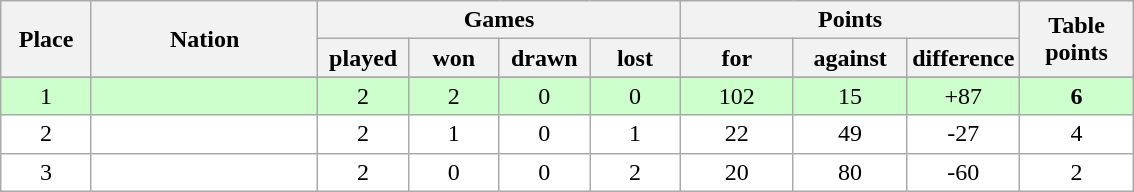<table class="wikitable">
<tr>
<th rowspan=2 width="8%">Place</th>
<th rowspan=2 width="20%">Nation</th>
<th colspan=4 width="32%">Games</th>
<th colspan=3 width="30%">Points</th>
<th rowspan=2 width="10%">Table<br>points</th>
</tr>
<tr>
<th width="8%">played</th>
<th width="8%">won</th>
<th width="8%">drawn</th>
<th width="8%">lost</th>
<th width="10%">for</th>
<th width="10%">against</th>
<th width="10%">difference</th>
</tr>
<tr>
</tr>
<tr bgcolor=#ccffcc align=center>
<td>1</td>
<td align=left><strong></strong></td>
<td>2</td>
<td>2</td>
<td>0</td>
<td>0</td>
<td>102</td>
<td>15</td>
<td>+87</td>
<td><strong>6</strong></td>
</tr>
<tr bgcolor=#ffffff align=center>
<td>2</td>
<td align=left></td>
<td>2</td>
<td>1</td>
<td>0</td>
<td>1</td>
<td>22</td>
<td>49</td>
<td>-27</td>
<td>4</td>
</tr>
<tr bgcolor=#ffffff align=center>
<td>3</td>
<td align=left></td>
<td>2</td>
<td>0</td>
<td>0</td>
<td>2</td>
<td>20</td>
<td>80</td>
<td>-60</td>
<td>2</td>
</tr>
</table>
